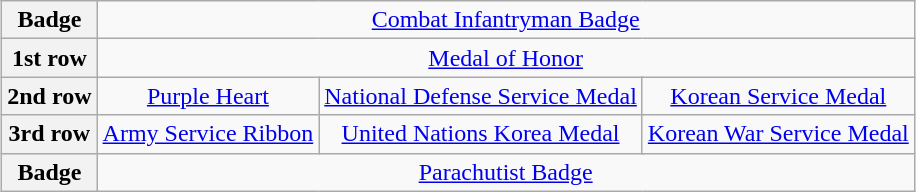<table class="wikitable" style="margin:1em auto; text-align:center;">
<tr>
<th>Badge</th>
<td colspan="12"><a href='#'>Combat Infantryman Badge</a></td>
</tr>
<tr>
<th>1st row</th>
<td colspan="12"><a href='#'>Medal of Honor</a></td>
</tr>
<tr>
<th>2nd row</th>
<td colspan="4"><a href='#'>Purple Heart</a></td>
<td colspan="4"><a href='#'>National Defense Service Medal</a></td>
<td colspan="4"><a href='#'>Korean Service Medal</a> <br></td>
</tr>
<tr>
<th>3rd row</th>
<td colspan="4"><a href='#'>Army Service Ribbon</a></td>
<td colspan="4"><a href='#'>United Nations Korea Medal</a></td>
<td colspan="4"><a href='#'>Korean War Service Medal</a></td>
</tr>
<tr>
<th>Badge</th>
<td colspan="12"><a href='#'>Parachutist Badge</a></td>
</tr>
</table>
